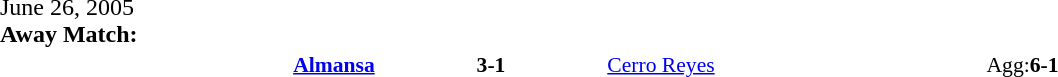<table width=100% cellspacing=1>
<tr>
<th width=20%></th>
<th width=12%></th>
<th width=20%></th>
<th></th>
</tr>
<tr>
<td>June 26, 2005<br><strong>Away Match:</strong></td>
</tr>
<tr style=font-size:90%>
<td align=right><strong><a href='#'>Almansa</a></strong></td>
<td align=center><strong>3-1</strong></td>
<td><a href='#'>Cerro Reyes</a></td>
<td>Agg:<strong>6-1</strong></td>
</tr>
</table>
